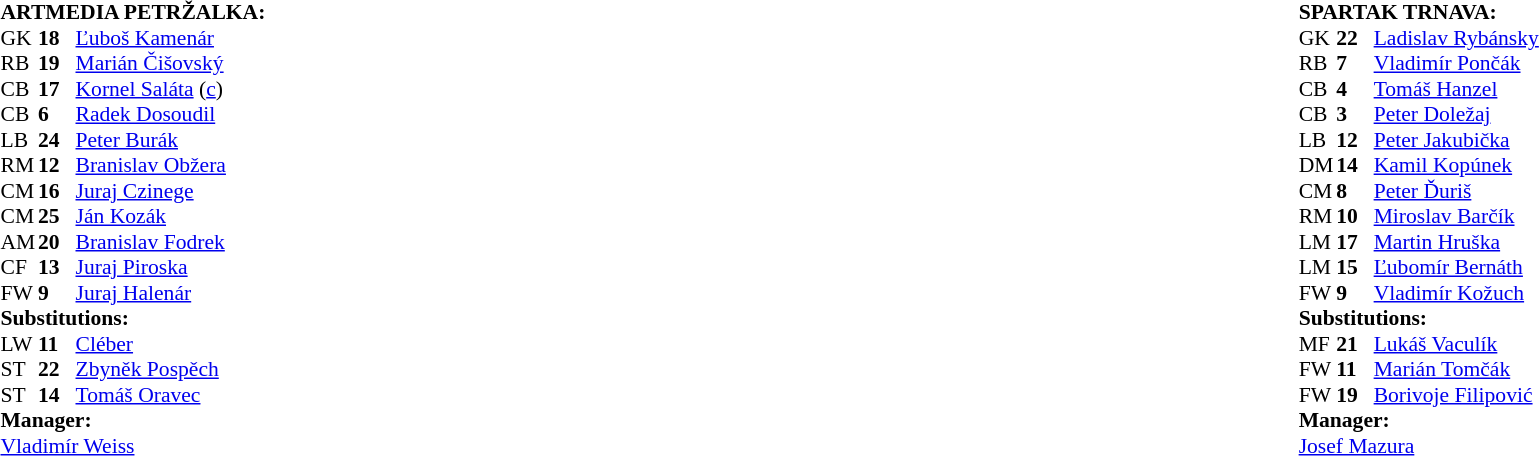<table width="100%">
<tr>
<td valign="top" width="50%"><br><table style="font-size: 90%" cellspacing="0" cellpadding="0">
<tr>
<td colspan=4><strong>ARTMEDIA PETRŽALKA:</strong></td>
</tr>
<tr>
<th width="25"></th>
<th width="25"></th>
</tr>
<tr>
<td>GK</td>
<td><strong>18</strong></td>
<td> <a href='#'>Ľuboš Kamenár</a></td>
</tr>
<tr>
<td>RB</td>
<td><strong>19</strong></td>
<td> <a href='#'>Marián Čišovský</a></td>
<td></td>
<td></td>
</tr>
<tr>
<td>CB</td>
<td><strong>17</strong></td>
<td> <a href='#'>Kornel Saláta</a> (<a href='#'>c</a>)</td>
</tr>
<tr>
<td>CB</td>
<td><strong>6</strong></td>
<td> <a href='#'>Radek Dosoudil</a></td>
<td></td>
<td></td>
</tr>
<tr>
<td>LB</td>
<td><strong>24</strong></td>
<td> <a href='#'>Peter Burák</a></td>
</tr>
<tr>
<td>RM</td>
<td><strong>12</strong></td>
<td> <a href='#'>Branislav Obžera</a></td>
<td></td>
<td></td>
</tr>
<tr>
<td>CM</td>
<td><strong>16</strong></td>
<td> <a href='#'>Juraj Czinege</a></td>
<td></td>
<td></td>
</tr>
<tr>
<td>CM</td>
<td><strong>25</strong></td>
<td> <a href='#'>Ján Kozák</a></td>
</tr>
<tr>
<td>AM</td>
<td><strong>20</strong></td>
<td> <a href='#'>Branislav Fodrek</a></td>
</tr>
<tr>
<td>CF</td>
<td><strong>13</strong></td>
<td> <a href='#'>Juraj Piroska</a></td>
<td></td>
<td></td>
</tr>
<tr>
<td>FW</td>
<td><strong>9</strong></td>
<td> <a href='#'>Juraj Halenár</a></td>
</tr>
<tr>
<td colspan=3><strong>Substitutions:</strong></td>
</tr>
<tr>
<td>LW</td>
<td><strong>11</strong></td>
<td> <a href='#'>Cléber</a></td>
<td></td>
<td></td>
</tr>
<tr>
<td>ST</td>
<td><strong>22</strong></td>
<td> <a href='#'>Zbyněk Pospěch</a></td>
<td></td>
<td></td>
</tr>
<tr>
<td>ST</td>
<td><strong>14</strong></td>
<td> <a href='#'>Tomáš Oravec</a></td>
<td></td>
<td></td>
</tr>
<tr>
<td colspan=3><strong>Manager:</strong></td>
</tr>
<tr>
<td colspan=3><a href='#'>Vladimír Weiss</a></td>
</tr>
</table>
</td>
<td valign="top"></td>
<td valign="top" width="50%"><br><table style="font-size: 90%" cellspacing="0" cellpadding="0" align="center">
<tr>
<td colspan=4><strong>SPARTAK TRNAVA:</strong></td>
</tr>
<tr>
<th width=25></th>
<th width=25></th>
</tr>
<tr>
<td>GK</td>
<td><strong>22</strong></td>
<td> <a href='#'>Ladislav Rybánsky</a></td>
</tr>
<tr>
<td>RB</td>
<td><strong>7</strong></td>
<td> <a href='#'>Vladimír Pončák</a></td>
</tr>
<tr>
<td>CB</td>
<td><strong>4</strong></td>
<td> <a href='#'>Tomáš Hanzel</a></td>
</tr>
<tr>
<td>CB</td>
<td><strong>3</strong></td>
<td> <a href='#'>Peter Doležaj</a></td>
</tr>
<tr>
<td>LB</td>
<td><strong>12</strong></td>
<td> <a href='#'>Peter Jakubička</a></td>
</tr>
<tr>
<td>DM</td>
<td><strong>14</strong></td>
<td> <a href='#'>Kamil Kopúnek</a></td>
<td></td>
<td></td>
</tr>
<tr>
<td>CM</td>
<td><strong>8</strong></td>
<td> <a href='#'>Peter Ďuriš</a></td>
<td></td>
<td></td>
</tr>
<tr>
<td>RM</td>
<td><strong>10</strong></td>
<td> <a href='#'>Miroslav Barčík</a></td>
<td></td>
<td></td>
</tr>
<tr>
<td>LM</td>
<td><strong>17</strong></td>
<td> <a href='#'>Martin Hruška</a></td>
<td></td>
<td></td>
</tr>
<tr>
<td>LM</td>
<td><strong>15</strong></td>
<td> <a href='#'>Ľubomír Bernáth</a></td>
</tr>
<tr>
<td>FW</td>
<td><strong>9</strong></td>
<td> <a href='#'>Vladimír Kožuch</a></td>
<td></td>
<td></td>
</tr>
<tr>
<td colspan=3><strong>Substitutions:</strong></td>
</tr>
<tr>
<td>MF</td>
<td><strong>21</strong></td>
<td> <a href='#'>Lukáš Vaculík</a></td>
<td></td>
<td></td>
</tr>
<tr>
<td>FW</td>
<td><strong>11</strong></td>
<td> <a href='#'>Marián Tomčák</a></td>
<td></td>
<td></td>
</tr>
<tr>
<td>FW</td>
<td><strong>19</strong></td>
<td> <a href='#'>Borivoje Filipović</a></td>
<td></td>
<td></td>
</tr>
<tr>
<td colspan=3><strong>Manager:</strong></td>
</tr>
<tr>
<td colspan=3><a href='#'>Josef Mazura</a></td>
</tr>
</table>
</td>
</tr>
</table>
